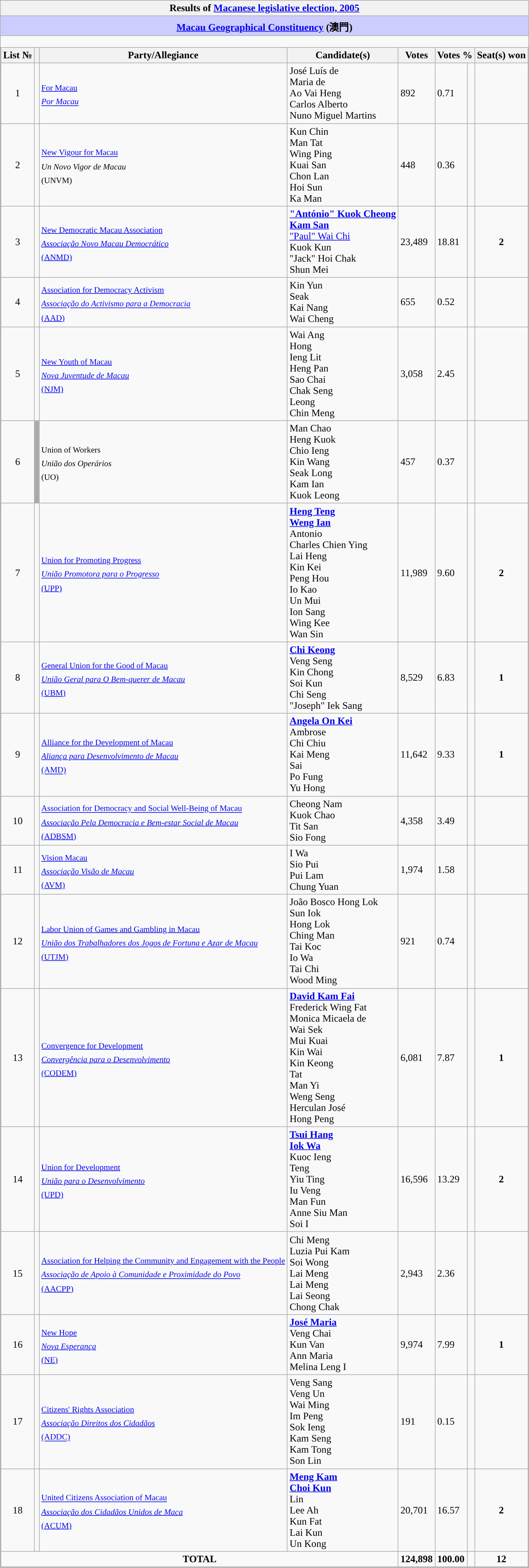<table class="wikitable mw-collapsible">
<tr>
<th colspan ="9">Results of <a href='#'>Macanese legislative election, 2005</a></th>
</tr>
<tr style="text-align:center; background:#ccf; font-weight:bold; vertical-align:bottom;">
<td colspan = "8"><strong><a href='#'>Macau Geographical Constituency</a> (澳門)</strong></td>
</tr>
<tr>
<td style="padding:0; border:none;"><br><table class="wikitable sortable" style="margin:0; width:100%;">
<tr>
<th>List №</th>
<th class="unsortable"></th>
<th>Party/Allegiance</th>
<th>Candidate(s)</th>
<th>Votes</th>
<th class="unsortable" colspan=2>Votes %</th>
<th>Seat(s) won</th>
</tr>
<tr>
<td style="text-align:center;">1</td>
<td style="background-color:"></td>
<td><sub><a href='#'>For Macau<br><em>Por Macau</em></a></sub></td>
<td>José Luís de <br>Maria de <br>Ao Vai Heng<br>Carlos Alberto <br>Nuno Miguel Martins </td>
<td>892</td>
<td>0.71</td>
<td><div><div> </div></div></td>
<td style="text-align:center;"></td>
</tr>
<tr>
<td style="text-align:center;">2</td>
<td></td>
<td><sub><a href='#'>New Vigour for Macau</a><br><em>Un Novo Vigor de Macau</em><br>(UNVM)</sub></td>
<td> Kun Chin<br> Man Tat<br> Wing Ping<br> Kuai San<br> Chon Lan<br> Hoi Sun<br> Ka Man</td>
<td>448</td>
<td>0.36</td>
<td><div><div> </div></div></td>
<td style="text-align:center;"></td>
</tr>
<tr>
<td style="text-align:center;">3</td>
<td style="background-color:"></td>
<td><sub><a href='#'>New Democratic Macau Association<br><em>Associação Novo Macau Democrático</em><br>(ANMD)</a></sub></td>
<td><strong><a href='#'>"António"  Kuok Cheong</a></strong><br><strong><a href='#'> Kam San</a></strong><br><a href='#'>"Paul"  Wai Chi</a><br> Kuok Kun<br>"Jack"  Hoi Chak<br> Shun Mei</td>
<td>23,489</td>
<td>18.81</td>
<td><div><div> </div></div></td>
<td style="text-align:center;"><strong>2</strong></td>
</tr>
<tr>
<td style="text-align:center;">4</td>
<td style="background-color:"></td>
<td><sub><a href='#'>Association for Democracy Activism<br><em>Associação do Activismo para a Democracia</em><br>(AAD)</a></sub></td>
<td> Kin Yun<br> Seak<br> Kai Nang<br> Wai Cheng</td>
<td>655</td>
<td>0.52</td>
<td><div><div> </div></div></td>
<td style="text-align:center;"></td>
</tr>
<tr>
<td style="text-align:center;">5</td>
<td style="background-color:"></td>
<td><sub><a href='#'>New Youth of Macau<br><em>Nova Juventude de Macau</em><br>(NJM)</a></sub></td>
<td> Wai Ang<br> Hong<br> Ieng Lit<br> Heng Pan<br> Sao Chai<br> Chak Seng<br> Leong<br> Chin Meng</td>
<td>3,058</td>
<td>2.45</td>
<td><div><div> </div></div></td>
<td style="text-align:center;"></td>
</tr>
<tr>
<td style="text-align:center;">6</td>
<td style="background-color:#aaaaaa"></td>
<td><sub>Union of Workers<br><em>União dos Operários</em><br>(UO)</sub></td>
<td> Man Chao<br> Heng Kuok<br> Chio Ieng<br> Kin Wang<br> Seak Long<br> Kam Ian<br> Kuok Leong<br></td>
<td>457</td>
<td>0.37</td>
<td><div><div> </div></div></td>
<td style="text-align:center;"></td>
</tr>
<tr>
<td style="text-align:center;">7</td>
<td style="background-color:"></td>
<td><sub><a href='#'>Union for Promoting Progress<br><em>União Promotora para o Progresso</em><br>(UPP)</a></sub></td>
<td><strong><a href='#'> Heng Teng</a></strong><br><strong><a href='#'> Weng Ian</a></strong><br>Antonio <br>Charles  Chien Ying<br> Lai Heng<br> Kin Kei<br> Peng Hou<br> Io Kao<br> Un Mui<br> Ion Sang<br> Wing Kee<br> Wan Sin</td>
<td>11,989</td>
<td>9.60</td>
<td><div><div> </div></div></td>
<td style="text-align:center;"><strong>2</strong></td>
</tr>
<tr>
<td style="text-align:center;">8</td>
<td style="background-color:"></td>
<td><sub><a href='#'>General Union for the Good of Macau<br><em>União Geral para O Bem-querer de Macau</em><br>(UBM)</a></sub></td>
<td><strong><a href='#'> Chi Keong</a></strong><br> Veng Seng<br> Kin Chong<br> Soi Kun<br> Chi Seng<br>"Joseph"  Iek Sang</td>
<td>8,529</td>
<td>6.83</td>
<td><div><div> </div></div></td>
<td style="text-align:center;"><strong>1</strong></td>
</tr>
<tr>
<td style="text-align:center;">9</td>
<td style="background-color:"></td>
<td><sub><a href='#'>Alliance for the Development of Macau<br><em>Aliança para Desenvolvimento de Macau</em><br>(AMD)</a></sub></td>
<td><strong><a href='#'>Angela  On Kei</a></strong><br>Ambrose <br> Chi Chiu<br> Kai Meng<br> Sai<br> Po Fung<br> Yu Hong</td>
<td>11,642</td>
<td>9.33</td>
<td><div><div> </div></div></td>
<td style="text-align:center;"><strong>1</strong></td>
</tr>
<tr>
<td style="text-align:center;">10</td>
<td style="background-color:"></td>
<td><sub><a href='#'>Association for Democracy and Social Well-Being of Macau<br><em>Associação Pela Democracia e Bem-estar Social de Macau</em><br>(ADBSM)</a></sub></td>
<td> Cheong Nam<br> Kuok Chao<br> Tit San<br> Sio Fong</td>
<td>4,358</td>
<td>3.49</td>
<td><div><div> </div></div></td>
<td style="text-align:center;"></td>
</tr>
<tr>
<td style="text-align:center;">11</td>
<td style="background-color:"></td>
<td><sub><a href='#'>Vision Macau<br><em>Associação Visão de Macau</em><br>(AVM)</a></sub></td>
<td> I Wa<br> Sio Pui<br> Pui Lam<br> Chung Yuan</td>
<td>1,974</td>
<td>1.58</td>
<td><div><div> </div></div></td>
<td style="text-align:center;"></td>
</tr>
<tr>
<td style="text-align:center;">12</td>
<td style="background-color:"></td>
<td><sub><a href='#'>Labor Union of Games and Gambling in Macau<br><em>União dos Trabalhadores dos Jogos de Fortuna e Azar de Macau</em><br>(UTJM)</a></sub></td>
<td>João Bosco  Hong Lok<br> Sun Iok<br> Hong Lok<br> Ching Man<br> Tai Koc<br> Io Wa<br> Tai Chi<br> Wood Ming</td>
<td>921</td>
<td>0.74</td>
<td><div><div> </div></div></td>
<td style="text-align:center;"></td>
</tr>
<tr>
<td style="text-align:center;">13</td>
<td style="background-color:"></td>
<td><sub><a href='#'>Convergence for Development<br><em>Convergência para o Desenvolvimento</em><br>(CODEM)</a></sub></td>
<td><strong><a href='#'>David  Kam Fai</a></strong><br>Frederick  Wing Fat<br>Monica Micaela de <br> Wai Sek<br> Mui Kuai<br> Kin Wai<br> Kin Keong<br> Tat<br> Man Yi<br> Weng Seng<br>Herculan José <br> Hong Peng</td>
<td>6,081</td>
<td>7.87</td>
<td><div><div> </div></div></td>
<td style="text-align:center;"><strong>1</strong></td>
</tr>
<tr>
<td style="text-align:center;">14</td>
<td style="background-color:"></td>
<td><sub><a href='#'>Union for Development<br><em>União para o Desenvolvimento</em><br>(UPD)</a></sub></td>
<td><strong><a href='#'> Tsui Hang</a></strong><br><strong><a href='#'> Iok Wa</a></strong><br> Kuoc Ieng<br> Teng<br> Yiu Ting<br> Iu Veng<br> Man Fun<br>Anne  Siu Man<br> Soi I</td>
<td>16,596</td>
<td>13.29</td>
<td><div><div> </div></div></td>
<td style="text-align:center;"><strong>2</strong></td>
</tr>
<tr>
<td style="text-align:center;">15</td>
<td style="background-color:"></td>
<td><sub><a href='#'>Association for Helping the Community and Engagement with the People<br><em>Associação de Apoio à Comunidade e Proximidade do Povo</em><br>(AACPP)</a></sub></td>
<td> Chi Meng<br>Luzia  Pui Kam<br> Soi Wong<br> Lai Meng<br> Lai Meng<br> Lai Seong<br> Chong Chak</td>
<td>2,943</td>
<td>2.36</td>
<td><div><div> </div></div></td>
<td style="text-align:center;"></td>
</tr>
<tr>
<td style="text-align:center;">16</td>
<td style="background-color:"></td>
<td><sub><a href='#'>New Hope<br><em>Nova Esperança</em><br>(NE)</a></sub></td>
<td><strong><a href='#'>José Maria </a></strong><br> Veng Chai<br> Kun Van <br>Ann Maria <br>Melina  Leng I</td>
<td>9,974</td>
<td>7.99</td>
<td><div><div> </div></div></td>
<td style="text-align:center;"><strong>1</strong></td>
</tr>
<tr>
<td style="text-align:center;">17</td>
<td style="background-color:"></td>
<td><sub><a href='#'>Citizens' Rights Association<br><em>Associação Direitos dos Cidadãos</em><br>(ADDC)</a></sub></td>
<td> Veng Sang<br> Veng Un<br> Wai Ming<br> Im Peng<br> Sok Ieng<br> Kam Seng<br> Kam Tong<br> Son Lin</td>
<td>191</td>
<td>0.15</td>
<td><div><div> </div></div></td>
<td style="text-align:center;"></td>
</tr>
<tr>
<td style="text-align:center;">18</td>
<td style="background-color:"></td>
<td><sub><a href='#'>United Citizens Association of Macau<br><em>Associação dos Cidadãos Unidos de Maca</em><br>(ACUM)</a></sub></td>
<td><strong><a href='#'> Meng Kam</a></strong><br><strong><a href='#'> Choi Kun</a></strong><br> Lin<br> Lee Ah<br> Kun Fat<br> Lai Kun<br> Un Kong</td>
<td>20,701</td>
<td>16.57</td>
<td><div><div> </div></div></td>
<td style="text-align:center;"><strong>2</strong></td>
</tr>
<tr>
<td colspan="4" style="text-align:center;"><strong>TOTAL</strong></td>
<td><strong>124,898</strong></td>
<td><strong>100.00</strong></td>
<td><div><div> </div></div></td>
<td style="text-align:center;"><strong>12</strong></td>
</tr>
</table>
</td>
</tr>
</table>
